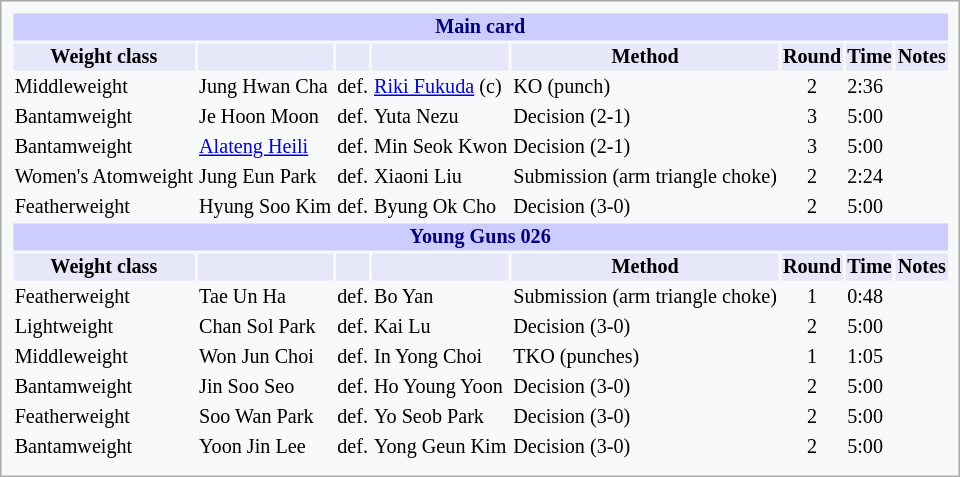<table style="font-size: 84%; border: 1px solid darkgray; padding: 0.43em; background-color: #F8F9FA;">
<tr>
<th colspan="8" style="background-color: #ccf; color: #000080; text-align: center;">Main card</th>
</tr>
<tr>
<th colspan="1" style="background-color: #E6E8FA; color: #000000; text-align: center;">Weight class</th>
<th colspan="1" style="background-color: #E6E8FA; color: #000000; text-align: center;"></th>
<th colspan="1" style="background-color: #E6E8FA; color: #000000; text-align: center;"></th>
<th colspan="1" style="background-color: #E6E8FA; color: #000000; text-align: center;"></th>
<th colspan="1" style="background-color: #E6E8FA; color: #000000; text-align: center;">Method</th>
<th colspan="1" style="background-color: #E6E8FA; color: #000000; text-align: center;">Round</th>
<th colspan="1" style="background-color: #E6E8FA; color: #000000; text-align: center;">Time</th>
<th colspan="1" style="background-color: #E6E8FA; color: #000000; text-align: center;">Notes</th>
</tr>
<tr>
<td>Middleweight</td>
<td> Jung Hwan Cha</td>
<td>def.</td>
<td> <a href='#'>Riki Fukuda</a> (c)</td>
<td>KO (punch)</td>
<td align="center">2</td>
<td>2:36</td>
<td></td>
</tr>
<tr>
<td>Bantamweight</td>
<td> Je Hoon Moon</td>
<td>def.</td>
<td> Yuta Nezu</td>
<td>Decision (2-1)</td>
<td align="center">3</td>
<td>5:00</td>
<td></td>
</tr>
<tr>
<td>Bantamweight</td>
<td> <a href='#'>Alateng Heili</a></td>
<td>def.</td>
<td>  Min Seok Kwon</td>
<td>Decision (2-1)</td>
<td align="center">3</td>
<td>5:00</td>
<td></td>
</tr>
<tr>
<td>Women's Atomweight</td>
<td> Jung Eun Park</td>
<td>def.</td>
<td> Xiaoni Liu</td>
<td>Submission (arm triangle choke)</td>
<td align="center">2</td>
<td>2:24</td>
<td></td>
</tr>
<tr>
<td>Featherweight</td>
<td> Hyung Soo Kim</td>
<td>def.</td>
<td> Byung Ok Cho</td>
<td>Decision (3-0)</td>
<td align="center">2</td>
<td>5:00</td>
<td></td>
</tr>
<tr>
<th colspan="8" style="background-color: #ccf; color: #000080; text-align: center;">Young Guns 026</th>
</tr>
<tr>
<th colspan="1" style="background-color: #E6E8FA; color: #000000; text-align: center;">Weight class</th>
<th colspan="1" style="background-color: #E6E8FA; color: #000000; text-align: center;"></th>
<th colspan="1" style="background-color: #E6E8FA; color: #000000; text-align: center;"></th>
<th colspan="1" style="background-color: #E6E8FA; color: #000000; text-align: center;"></th>
<th colspan="1" style="background-color: #E6E8FA; color: #000000; text-align: center;">Method</th>
<th colspan="1" style="background-color: #E6E8FA; color: #000000; text-align: center;">Round</th>
<th colspan="1" style="background-color: #E6E8FA; color: #000000; text-align: center;">Time</th>
<th colspan="1" style="background-color: #E6E8FA; color: #000000; text-align: center;">Notes</th>
</tr>
<tr>
<td>Featherweight</td>
<td> Tae Un Ha</td>
<td>def.</td>
<td> Bo Yan</td>
<td>Submission (arm triangle choke)</td>
<td align="center">1</td>
<td>0:48</td>
<td></td>
</tr>
<tr>
<td>Lightweight</td>
<td> Chan Sol Park</td>
<td>def.</td>
<td> Kai Lu</td>
<td>Decision (3-0)</td>
<td align="center">2</td>
<td>5:00</td>
<td></td>
</tr>
<tr>
<td>Middleweight</td>
<td> Won Jun Choi</td>
<td>def.</td>
<td> In Yong Choi</td>
<td>TKO (punches)</td>
<td align="center">1</td>
<td>1:05</td>
<td></td>
</tr>
<tr>
<td>Bantamweight</td>
<td> Jin Soo Seo</td>
<td>def.</td>
<td> Ho Young Yoon</td>
<td>Decision (3-0)</td>
<td align="center">2</td>
<td>5:00</td>
<td></td>
</tr>
<tr>
<td>Featherweight</td>
<td> Soo Wan Park</td>
<td>def.</td>
<td> Yo Seob Park</td>
<td>Decision (3-0)</td>
<td align="center">2</td>
<td>5:00</td>
<td></td>
</tr>
<tr>
<td>Bantamweight</td>
<td> Yoon Jin Lee</td>
<td>def.</td>
<td> Yong Geun Kim</td>
<td>Decision (3-0)</td>
<td align="center">2</td>
<td>5:00</td>
<td></td>
</tr>
<tr>
</tr>
</table>
